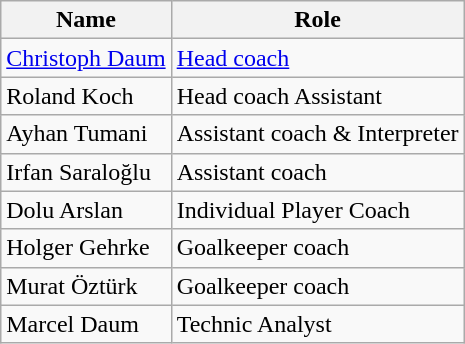<table class="wikitable">
<tr>
<th>Name</th>
<th>Role</th>
</tr>
<tr>
<td> <a href='#'>Christoph Daum</a></td>
<td><a href='#'>Head coach</a></td>
</tr>
<tr>
<td> Roland Koch</td>
<td>Head coach Assistant</td>
</tr>
<tr>
<td> Ayhan Tumani</td>
<td>Assistant coach & Interpreter</td>
</tr>
<tr>
<td> Irfan Saraloğlu</td>
<td>Assistant coach</td>
</tr>
<tr>
<td> Dolu Arslan</td>
<td>Individual Player Coach</td>
</tr>
<tr>
<td> Holger Gehrke</td>
<td>Goalkeeper coach</td>
</tr>
<tr>
<td> Murat Öztürk</td>
<td>Goalkeeper coach</td>
</tr>
<tr>
<td> Marcel Daum</td>
<td>Technic Analyst</td>
</tr>
</table>
